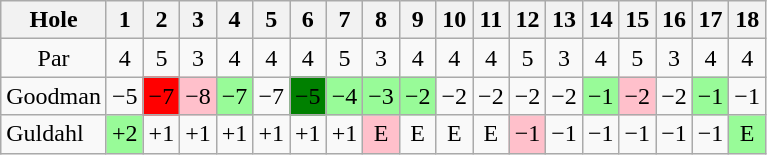<table class="wikitable" style="text-align:center">
<tr>
<th>Hole</th>
<th> 1 </th>
<th> 2 </th>
<th> 3 </th>
<th> 4 </th>
<th> 5 </th>
<th> 6 </th>
<th> 7 </th>
<th> 8 </th>
<th> 9 </th>
<th>10</th>
<th>11</th>
<th>12</th>
<th>13</th>
<th>14</th>
<th>15</th>
<th>16</th>
<th>17</th>
<th>18</th>
</tr>
<tr>
<td>Par</td>
<td>4</td>
<td>5</td>
<td>3</td>
<td>4</td>
<td>4</td>
<td>4</td>
<td>5</td>
<td>3</td>
<td>4</td>
<td>4</td>
<td>4</td>
<td>5</td>
<td>3</td>
<td>4</td>
<td>5</td>
<td>3</td>
<td>4</td>
<td>4</td>
</tr>
<tr>
<td align=left> Goodman</td>
<td>−5</td>
<td style="background: Red;">−7</td>
<td style="background: Pink;">−8</td>
<td style="background: PaleGreen;">−7</td>
<td>−7</td>
<td style="background: Green;">−5</td>
<td style="background: PaleGreen;">−4</td>
<td style="background: PaleGreen;">−3</td>
<td style="background: PaleGreen;">−2</td>
<td>−2</td>
<td>−2</td>
<td>−2</td>
<td>−2</td>
<td style="background: PaleGreen;">−1</td>
<td style="background: Pink;">−2</td>
<td>−2</td>
<td style="background: PaleGreen;">−1</td>
<td>−1</td>
</tr>
<tr>
<td align=left> Guldahl</td>
<td style="background: PaleGreen;">+2</td>
<td>+1</td>
<td>+1</td>
<td>+1</td>
<td>+1</td>
<td>+1</td>
<td>+1</td>
<td style="background: Pink;">E</td>
<td>E</td>
<td>E</td>
<td>E</td>
<td style="background: Pink;">−1</td>
<td>−1</td>
<td>−1</td>
<td>−1</td>
<td>−1</td>
<td>−1</td>
<td style="background: PaleGreen;">E</td>
</tr>
</table>
